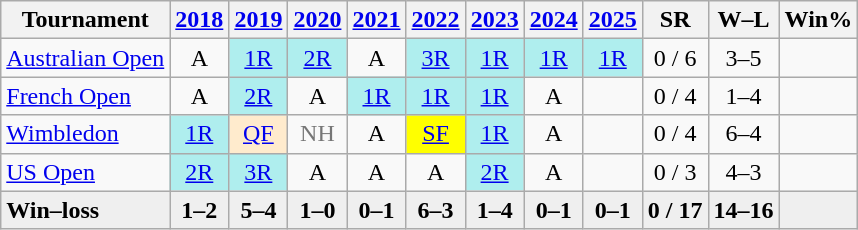<table class="wikitable" style="text-align:center;">
<tr>
<th>Tournament</th>
<th><a href='#'>2018</a></th>
<th><a href='#'>2019</a></th>
<th><a href='#'>2020</a></th>
<th><a href='#'>2021</a></th>
<th><a href='#'>2022</a></th>
<th><a href='#'>2023</a></th>
<th><a href='#'>2024</a></th>
<th><a href='#'>2025</a></th>
<th>SR</th>
<th>W–L</th>
<th>Win%</th>
</tr>
<tr>
<td style=text-align:left><a href='#'>Australian Open</a></td>
<td>A</td>
<td style=background:#afeeee><a href='#'>1R</a></td>
<td style=background:#afeeee><a href='#'>2R</a></td>
<td>A</td>
<td style=background:#afeeee><a href='#'>3R</a></td>
<td style=background:#afeeee><a href='#'>1R</a></td>
<td style=background:#afeeee><a href='#'>1R</a></td>
<td style=background:#afeeee><a href='#'>1R</a></td>
<td>0 / 6</td>
<td>3–5</td>
<td></td>
</tr>
<tr>
<td style=text-align:left><a href='#'>French Open</a></td>
<td>A</td>
<td style=background:#afeeee><a href='#'>2R</a></td>
<td>A</td>
<td style=background:#afeeee><a href='#'>1R</a></td>
<td style=background:#afeeee><a href='#'>1R</a></td>
<td style=background:#afeeee><a href='#'>1R</a></td>
<td>A</td>
<td></td>
<td>0 / 4</td>
<td>1–4</td>
<td></td>
</tr>
<tr>
<td style=text-align:left><a href='#'>Wimbledon</a></td>
<td style=background:#afeeee><a href='#'>1R</a></td>
<td style=background:#ffebcd><a href='#'>QF</a></td>
<td style=color:#767676>NH</td>
<td>A</td>
<td style=background:yellow><a href='#'>SF</a></td>
<td style=background:#afeeee><a href='#'>1R</a></td>
<td>A</td>
<td></td>
<td>0 / 4</td>
<td>6–4</td>
<td></td>
</tr>
<tr>
<td style=text-align:left><a href='#'>US Open</a></td>
<td style=background:#afeeee><a href='#'>2R</a></td>
<td style=background:#afeeee><a href='#'>3R</a></td>
<td>A</td>
<td>A</td>
<td>A</td>
<td style=background:#afeeee><a href='#'>2R</a></td>
<td>A</td>
<td></td>
<td>0 / 3</td>
<td>4–3</td>
<td></td>
</tr>
<tr style="font-weight:bold;background:#efefef">
<td style="text-align:left">Win–loss</td>
<td>1–2</td>
<td>5–4</td>
<td>1–0</td>
<td>0–1</td>
<td>6–3</td>
<td>1–4</td>
<td>0–1</td>
<td>0–1</td>
<td>0 / 17</td>
<td>14–16</td>
<td></td>
</tr>
</table>
